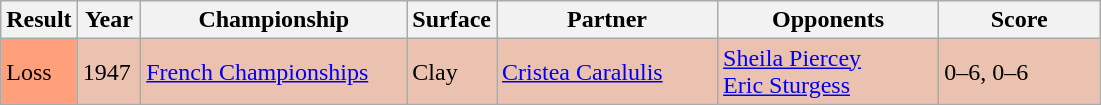<table class="sortable wikitable">
<tr>
<th style="width:40px">Result</th>
<th style="width:35px">Year</th>
<th style="width:170px">Championship</th>
<th style="width:50px">Surface</th>
<th style="width:140px">Partner</th>
<th style="width:140px">Opponents</th>
<th style="width:100px" class="unsortable">Score</th>
</tr>
<tr style="background:#ebc2af;">
<td style="background:#ffa07a;">Loss</td>
<td>1947</td>
<td><a href='#'>French Championships</a></td>
<td>Clay</td>
<td> <a href='#'>Cristea Caralulis</a></td>
<td> <a href='#'>Sheila Piercey</a> <br>   <a href='#'>Eric Sturgess</a></td>
<td>0–6, 0–6</td>
</tr>
</table>
